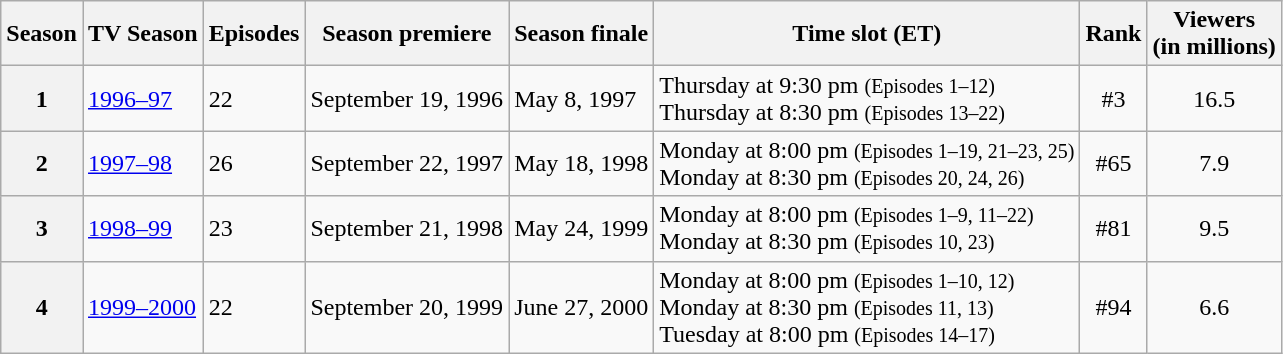<table class="wikitable">
<tr>
<th>Season</th>
<th>TV Season</th>
<th>Episodes</th>
<th>Season premiere</th>
<th>Season finale</th>
<th>Time slot (ET)</th>
<th>Rank</th>
<th>Viewers<br>(in millions)</th>
</tr>
<tr>
<th>1</th>
<td><a href='#'>1996–97</a></td>
<td>22</td>
<td>September 19, 1996</td>
<td>May 8, 1997</td>
<td>Thursday at 9:30 pm <small>(Episodes 1–12)</small><br>Thursday at 8:30 pm <small>(Episodes 13–22)</small></td>
<td style="text-align:center">#3</td>
<td style="text-align:center">16.5</td>
</tr>
<tr>
<th>2</th>
<td><a href='#'>1997–98</a></td>
<td>26</td>
<td>September 22, 1997</td>
<td>May 18, 1998</td>
<td>Monday at 8:00 pm <small>(Episodes 1–19, 21–23, 25)</small><br>Monday at 8:30 pm <small>(Episodes 20, 24, 26)</small></td>
<td style="text-align:center">#65</td>
<td style="text-align:center">7.9</td>
</tr>
<tr>
<th>3</th>
<td><a href='#'>1998–99</a></td>
<td>23</td>
<td>September 21, 1998</td>
<td>May 24, 1999</td>
<td>Monday at 8:00 pm <small>(Episodes 1–9, 11–22)</small><br>Monday at 8:30 pm <small>(Episodes 10, 23)</small></td>
<td style="text-align:center">#81</td>
<td style="text-align:center">9.5</td>
</tr>
<tr>
<th>4</th>
<td><a href='#'>1999–2000</a></td>
<td>22</td>
<td>September 20, 1999</td>
<td>June 27, 2000</td>
<td>Monday at 8:00 pm <small>(Episodes 1–10, 12)</small><br>Monday at 8:30 pm <small>(Episodes 11, 13)</small><br>Tuesday at 8:00 pm <small>(Episodes 14–17)</small></td>
<td style="text-align:center">#94</td>
<td style="text-align:center">6.6</td>
</tr>
</table>
